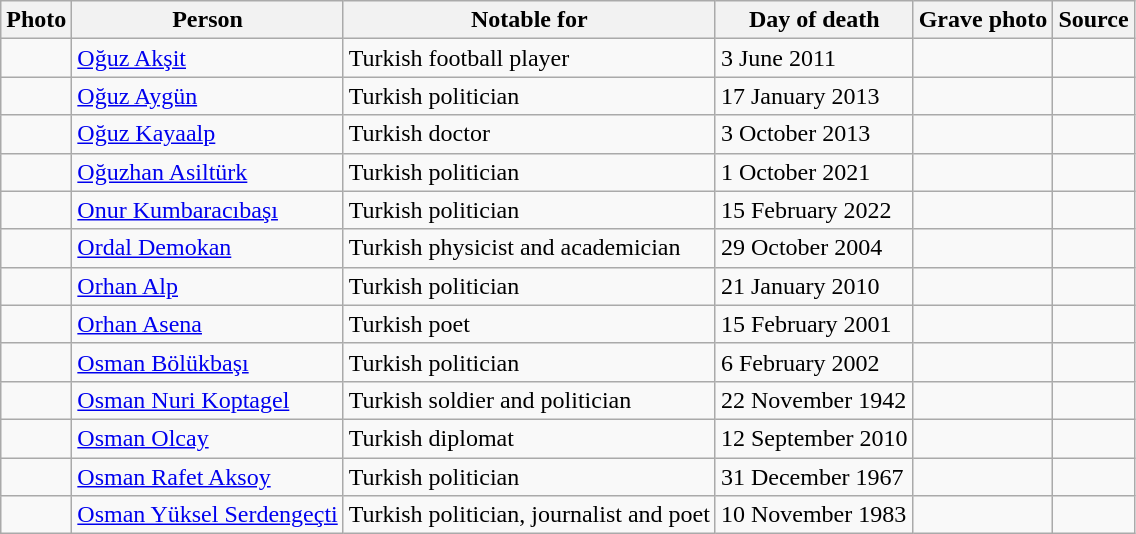<table class="wikitable sortable">
<tr>
<th scope=col>Photo</th>
<th scope=col>Person</th>
<th scope=col>Notable for</th>
<th scope=col>Day of death</th>
<th scope=col>Grave photo</th>
<th scope=col>Source</th>
</tr>
<tr>
<td></td>
<td><a href='#'>Oğuz Akşit</a></td>
<td>Turkish football player</td>
<td>3 June 2011</td>
<td></td>
<td></td>
</tr>
<tr>
<td></td>
<td><a href='#'>Oğuz Aygün</a></td>
<td>Turkish politician</td>
<td>17 January 2013</td>
<td></td>
<td></td>
</tr>
<tr>
<td></td>
<td><a href='#'>Oğuz Kayaalp</a></td>
<td>Turkish doctor</td>
<td>3 October 2013</td>
<td></td>
<td></td>
</tr>
<tr>
<td></td>
<td><a href='#'>Oğuzhan Asiltürk</a></td>
<td>Turkish politician</td>
<td>1 October 2021</td>
<td></td>
<td></td>
</tr>
<tr>
<td></td>
<td><a href='#'>Onur Kumbaracıbaşı</a></td>
<td>Turkish politician</td>
<td>15 February 2022</td>
<td></td>
<td></td>
</tr>
<tr>
<td></td>
<td><a href='#'>Ordal Demokan</a></td>
<td>Turkish physicist and academician</td>
<td>29 October 2004</td>
<td></td>
<td></td>
</tr>
<tr>
<td></td>
<td><a href='#'>Orhan Alp</a></td>
<td>Turkish politician</td>
<td>21 January 2010</td>
<td></td>
<td></td>
</tr>
<tr>
<td></td>
<td><a href='#'>Orhan Asena</a></td>
<td>Turkish poet</td>
<td>15 February 2001</td>
<td></td>
<td></td>
</tr>
<tr>
<td></td>
<td><a href='#'>Osman Bölükbaşı</a></td>
<td>Turkish politician</td>
<td>6 February 2002</td>
<td></td>
<td></td>
</tr>
<tr>
<td></td>
<td><a href='#'>Osman Nuri Koptagel</a></td>
<td>Turkish soldier and politician</td>
<td>22 November 1942</td>
<td></td>
<td></td>
</tr>
<tr>
<td></td>
<td><a href='#'>Osman Olcay</a></td>
<td>Turkish diplomat</td>
<td>12 September 2010</td>
<td></td>
<td></td>
</tr>
<tr>
<td></td>
<td><a href='#'>Osman Rafet Aksoy</a></td>
<td>Turkish politician</td>
<td>31 December 1967</td>
<td></td>
<td></td>
</tr>
<tr>
<td></td>
<td><a href='#'>Osman Yüksel Serdengeçti</a></td>
<td>Turkish politician, journalist and poet</td>
<td>10 November 1983</td>
<td></td>
<td></td>
</tr>
</table>
